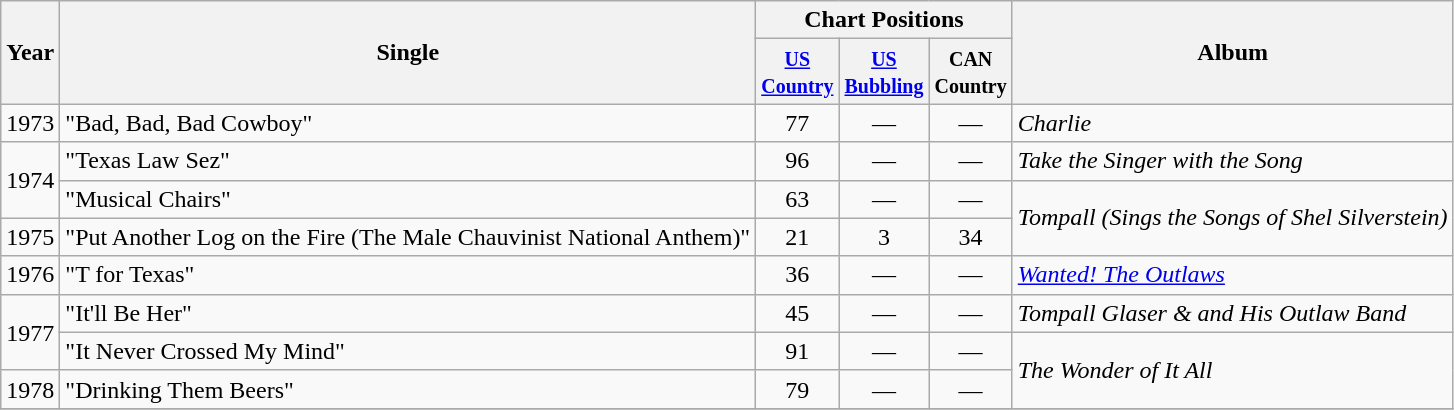<table class="wikitable">
<tr>
<th rowspan="2">Year</th>
<th rowspan="2">Single</th>
<th colspan="3">Chart Positions</th>
<th rowspan="2">Album</th>
</tr>
<tr>
<th width="45"><small><a href='#'>US Country</a></small></th>
<th width="45"><small><a href='#'>US Bubbling</a></small></th>
<th width="45"><small>CAN Country</small></th>
</tr>
<tr>
<td>1973</td>
<td>"Bad, Bad, Bad Cowboy"</td>
<td align="center">77</td>
<td align="center">—</td>
<td align="center">—</td>
<td><em>Charlie</em></td>
</tr>
<tr>
<td rowspan="2">1974</td>
<td>"Texas Law Sez"</td>
<td align="center">96</td>
<td align="center">—</td>
<td align="center">—</td>
<td><em>Take the Singer with the Song</em></td>
</tr>
<tr>
<td>"Musical Chairs"</td>
<td align="center">63</td>
<td align="center">—</td>
<td align="center">—</td>
<td rowspan="2"><em>Tompall (Sings the Songs of Shel Silverstein)</em></td>
</tr>
<tr>
<td>1975</td>
<td>"Put Another Log on the Fire (The Male Chauvinist National Anthem)" </td>
<td align="center">21</td>
<td align="center">3</td>
<td align="center">34</td>
</tr>
<tr>
<td>1976</td>
<td>"T for Texas" </td>
<td align="center">36</td>
<td align="center">—</td>
<td align="center">—</td>
<td><em><a href='#'>Wanted! The Outlaws</a></em></td>
</tr>
<tr>
<td rowspan="2">1977</td>
<td>"It'll Be Her"</td>
<td align="center">45</td>
<td align="center">—</td>
<td align="center">—</td>
<td><em>Tompall Glaser & and His Outlaw Band</em></td>
</tr>
<tr>
<td>"It Never Crossed My Mind"</td>
<td align="center">91</td>
<td align="center">—</td>
<td align="center">—</td>
<td rowspan="2"><em>The Wonder of It All</em></td>
</tr>
<tr>
<td>1978</td>
<td>"Drinking Them Beers"</td>
<td align="center">79</td>
<td align="center">—</td>
<td align="center">—</td>
</tr>
<tr>
</tr>
</table>
